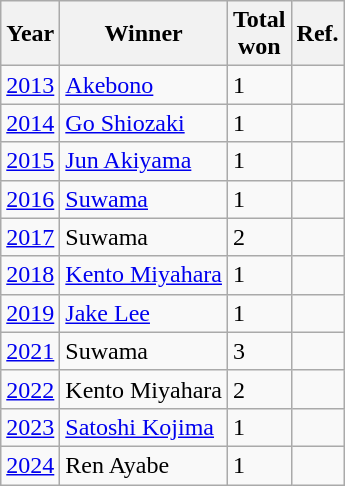<table class="wikitable sortable">
<tr>
<th>Year</th>
<th>Winner</th>
<th>Total<br>won</th>
<th>Ref.</th>
</tr>
<tr>
<td><a href='#'>2013</a></td>
<td><a href='#'>Akebono</a></td>
<td>1</td>
<td></td>
</tr>
<tr>
<td><a href='#'>2014</a></td>
<td><a href='#'>Go Shiozaki</a></td>
<td>1</td>
<td></td>
</tr>
<tr>
<td><a href='#'>2015</a></td>
<td><a href='#'>Jun Akiyama</a></td>
<td>1</td>
<td></td>
</tr>
<tr>
<td><a href='#'>2016</a></td>
<td><a href='#'>Suwama</a></td>
<td>1</td>
<td></td>
</tr>
<tr>
<td><a href='#'>2017</a></td>
<td>Suwama</td>
<td>2</td>
<td></td>
</tr>
<tr>
<td><a href='#'>2018</a></td>
<td><a href='#'>Kento Miyahara</a></td>
<td>1</td>
<td></td>
</tr>
<tr>
<td><a href='#'>2019</a></td>
<td><a href='#'>Jake Lee</a></td>
<td>1</td>
<td></td>
</tr>
<tr>
<td><a href='#'>2021</a></td>
<td>Suwama</td>
<td>3</td>
<td></td>
</tr>
<tr>
<td><a href='#'>2022</a></td>
<td>Kento Miyahara</td>
<td>2</td>
<td></td>
</tr>
<tr>
<td><a href='#'>2023</a></td>
<td><a href='#'>Satoshi Kojima</a></td>
<td>1</td>
<td></td>
</tr>
<tr>
<td><a href='#'>2024</a></td>
<td>Ren Ayabe</td>
<td>1</td>
<td></td>
</tr>
</table>
